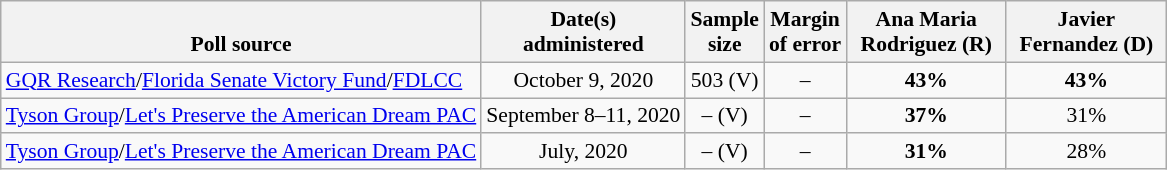<table class="wikitable" style="font-size:90%;text-align:center;">
<tr valign=bottom>
<th>Poll source</th>
<th>Date(s)<br>administered</th>
<th>Sample<br>size</th>
<th>Margin<br>of error</th>
<th style="width:100px;">Ana Maria<br>Rodriguez (R)</th>
<th style="width:100px;">Javier<br>Fernandez (D)</th>
</tr>
<tr>
<td style="text-align:left;"><a href='#'>GQR Research</a>/<a href='#'>Florida Senate Victory Fund</a>/<a href='#'>FDLCC</a></td>
<td>October 9, 2020</td>
<td>503 (V)</td>
<td>–</td>
<td><strong>43%</strong></td>
<td><strong>43%</strong></td>
</tr>
<tr>
<td style="text-align:left;"><a href='#'>Tyson Group</a>/<a href='#'>Let's Preserve the American Dream PAC</a></td>
<td>September 8–11, 2020</td>
<td>– (V)</td>
<td>–</td>
<td><strong>37%</strong></td>
<td>31%</td>
</tr>
<tr>
<td style="text-align:left;"><a href='#'>Tyson Group</a>/<a href='#'>Let's Preserve the American Dream PAC</a></td>
<td>July, 2020</td>
<td>– (V)</td>
<td>–</td>
<td><strong>31%</strong></td>
<td>28%</td>
</tr>
</table>
